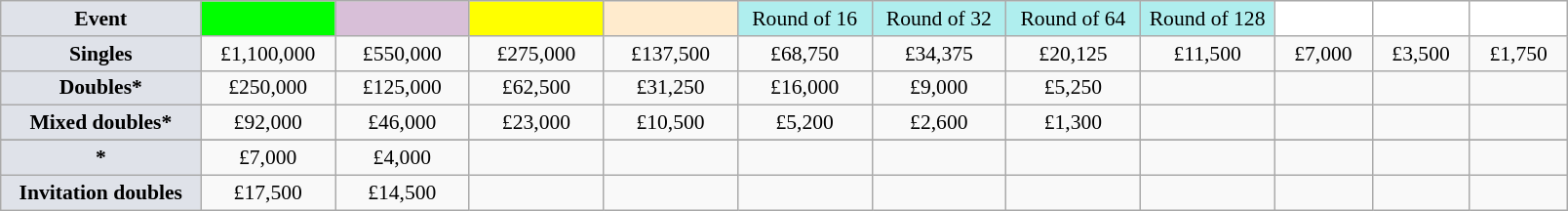<table class=wikitable style="font-size:90%;text-align:center">
<tr>
<td style="width:130px; background:#dfe2e9;"><strong>Event</strong></td>
<td style="width:85px; background:lime;"><strong></strong></td>
<td style="width:85px; background:thistle;"></td>
<td style="width:85px; background:#ff0;"></td>
<td style="width:85px; background:#ffebcd;"></td>
<td style="width:85px; background:#afeeee;">Round of 16</td>
<td style="width:85px; background:#afeeee;">Round of 32</td>
<td style="width:85px; background:#afeeee;">Round of 64</td>
<td style="width:85px; background:#afeeee;">Round of 128</td>
<td style="width:60px; background:#ffffff;"></td>
<td style="width:60px; background:#ffffff;"></td>
<td style="width:60px; background:#ffffff;"></td>
</tr>
<tr>
<td style="background:#dfe2e9;"><strong>Singles</strong></td>
<td>£1,100,000</td>
<td>£550,000</td>
<td>£275,000</td>
<td>£137,500</td>
<td>£68,750</td>
<td>£34,375</td>
<td>£20,125</td>
<td>£11,500</td>
<td>£7,000</td>
<td>£3,500</td>
<td>£1,750</td>
</tr>
<tr>
<td style="background:#dfe2e9;"><strong>Doubles*</strong></td>
<td>£250,000</td>
<td>£125,000</td>
<td>£62,500</td>
<td>£31,250</td>
<td>£16,000</td>
<td>£9,000</td>
<td>£5,250</td>
<td></td>
<td></td>
<td></td>
<td></td>
</tr>
<tr>
<td style="background:#dfe2e9;"><strong>Mixed doubles*</strong></td>
<td>£92,000</td>
<td>£46,000</td>
<td>£23,000</td>
<td>£10,500</td>
<td>£5,200</td>
<td>£2,600</td>
<td>£1,300</td>
<td></td>
<td></td>
<td></td>
<td></td>
</tr>
<tr>
</tr>
<tr>
<td style="background:#dfe2e9;"><strong>*</strong></td>
<td>£7,000</td>
<td>£4,000</td>
<td></td>
<td></td>
<td></td>
<td></td>
<td></td>
<td></td>
<td></td>
<td></td>
<td></td>
</tr>
<tr>
<td style="background:#dfe2e9;"><strong>Invitation doubles</strong></td>
<td>£17,500</td>
<td>£14,500</td>
<td></td>
<td></td>
<td></td>
<td></td>
<td></td>
<td></td>
<td></td>
<td></td>
<td></td>
</tr>
</table>
